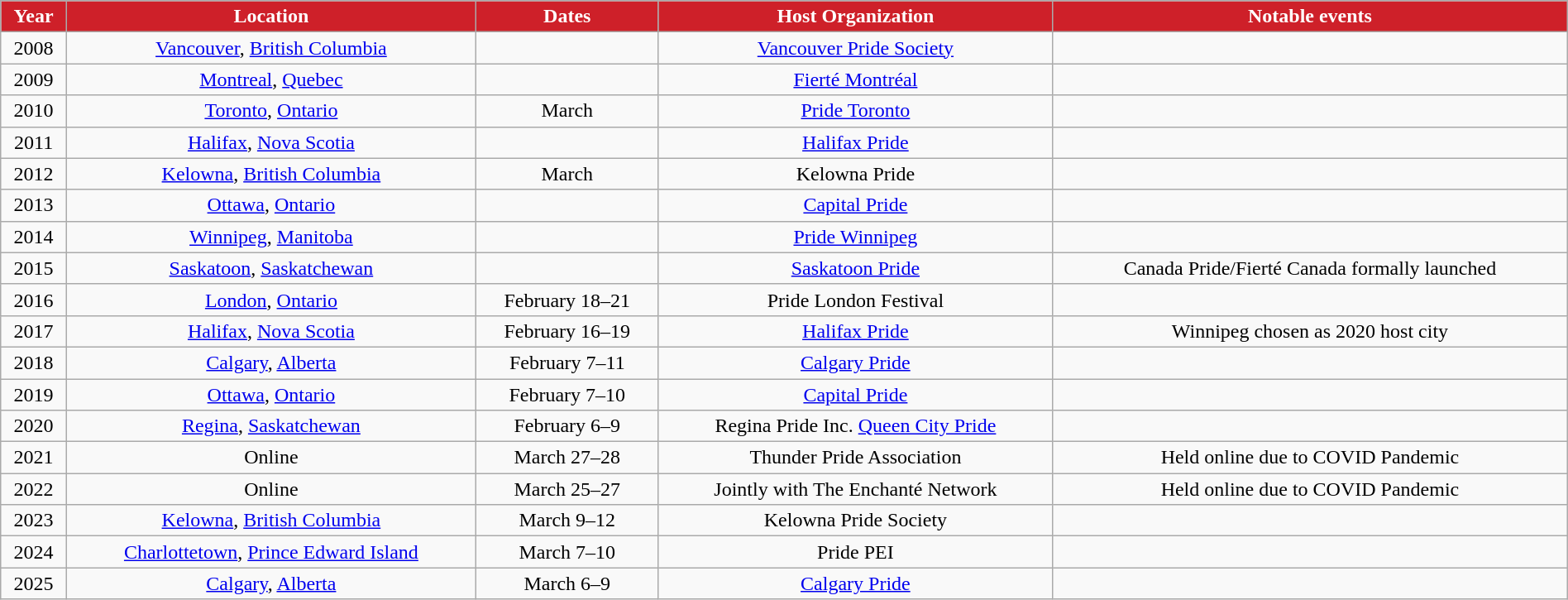<table class="wikitable" align="center" width="100%">
<tr>
<th rowspan=1 style="background:#ce2029; color:white;">Year</th>
<th rowspan=1 style="background:#ce2029; color:white;">Location</th>
<th rowspan=1 style="background:#ce2029; color:white;">Dates</th>
<th rowspan=1 style="background:#ce2029; color:white;">Host Organization</th>
<th rowspan=1 style="background:#ce2029; color:white;">Notable events</th>
</tr>
<tr>
<td align=center>2008</td>
<td align=center><a href='#'>Vancouver</a>, <a href='#'>British Columbia</a></td>
<td align=center></td>
<td align=center><a href='#'>Vancouver Pride Society</a></td>
<td align=center></td>
</tr>
<tr>
<td align=center>2009</td>
<td align=center><a href='#'>Montreal</a>, <a href='#'>Quebec</a></td>
<td align=center></td>
<td align=center><a href='#'>Fierté Montréal</a></td>
<td align=center></td>
</tr>
<tr>
<td align=center>2010</td>
<td align=center><a href='#'>Toronto</a>, <a href='#'>Ontario</a></td>
<td align=center>March</td>
<td align=center><a href='#'>Pride Toronto</a></td>
<td align=center></td>
</tr>
<tr>
<td align=center>2011</td>
<td align=center><a href='#'>Halifax</a>, <a href='#'>Nova Scotia</a></td>
<td align=center></td>
<td align=center><a href='#'>Halifax Pride</a></td>
<td align=center></td>
</tr>
<tr>
<td align=center>2012</td>
<td align=center><a href='#'>Kelowna</a>, <a href='#'>British Columbia</a></td>
<td align=center>March</td>
<td align=center>Kelowna Pride</td>
<td align=center></td>
</tr>
<tr>
<td align=center>2013</td>
<td align=center><a href='#'>Ottawa</a>, <a href='#'>Ontario</a></td>
<td align=center></td>
<td align=center><a href='#'>Capital Pride</a></td>
<td align=center></td>
</tr>
<tr>
<td align=center>2014</td>
<td align=center><a href='#'>Winnipeg</a>, <a href='#'>Manitoba</a></td>
<td align=center></td>
<td align=center><a href='#'>Pride Winnipeg</a></td>
<td align=center></td>
</tr>
<tr>
<td align=center>2015</td>
<td align=center><a href='#'>Saskatoon</a>, <a href='#'>Saskatchewan</a></td>
<td align=center></td>
<td align=center><a href='#'>Saskatoon Pride</a></td>
<td align=center>Canada Pride/Fierté Canada formally launched</td>
</tr>
<tr>
<td align=center>2016</td>
<td align=center><a href='#'>London</a>, <a href='#'>Ontario</a></td>
<td align=center>February 18–21</td>
<td align=center>Pride London Festival</td>
<td align=center></td>
</tr>
<tr>
<td align=center>2017</td>
<td align=center><a href='#'>Halifax</a>, <a href='#'>Nova Scotia</a></td>
<td align=center>February 16–19</td>
<td align=center><a href='#'>Halifax Pride</a></td>
<td align=center>Winnipeg chosen as 2020 host city</td>
</tr>
<tr>
<td align=center>2018</td>
<td align=center><a href='#'>Calgary</a>, <a href='#'>Alberta</a></td>
<td align=center>February 7–11</td>
<td align=center><a href='#'>Calgary Pride</a></td>
<td align=center></td>
</tr>
<tr>
<td align=center>2019</td>
<td align=center><a href='#'>Ottawa</a>, <a href='#'>Ontario</a></td>
<td align=center>February 7–10</td>
<td align=center><a href='#'>Capital Pride</a></td>
<td align=center></td>
</tr>
<tr>
<td align=center>2020</td>
<td align=center><a href='#'>Regina</a>, <a href='#'>Saskatchewan</a></td>
<td align=center>February 6–9</td>
<td align=center>Regina Pride Inc. <a href='#'>Queen City Pride</a></td>
<td align=center></td>
</tr>
<tr>
<td align=center>2021</td>
<td align=center>Online</td>
<td align=center>March 27–28</td>
<td align=center>Thunder Pride Association</td>
<td align=center>Held online due to COVID Pandemic</td>
</tr>
<tr>
<td align=center>2022</td>
<td align=center>Online</td>
<td align=center>March 25–27</td>
<td align=center>Jointly with The Enchanté Network</td>
<td align=center>Held online due to COVID Pandemic</td>
</tr>
<tr>
<td align=center>2023</td>
<td align=center><a href='#'>Kelowna</a>, <a href='#'>British Columbia</a></td>
<td align=center>March 9–12</td>
<td align=center>Kelowna Pride Society</td>
<td></td>
</tr>
<tr>
<td align=center>2024</td>
<td align=center><a href='#'>Charlottetown</a>, <a href='#'>Prince Edward Island</a></td>
<td align=center>March 7–10</td>
<td align=center>Pride PEI</td>
<td align=center></td>
</tr>
<tr>
<td align=center>2025</td>
<td align=center><a href='#'>Calgary</a>, <a href='#'>Alberta</a></td>
<td align=center>March 6–9</td>
<td align=center><a href='#'>Calgary Pride</a></td>
<td align=center></td>
</tr>
</table>
